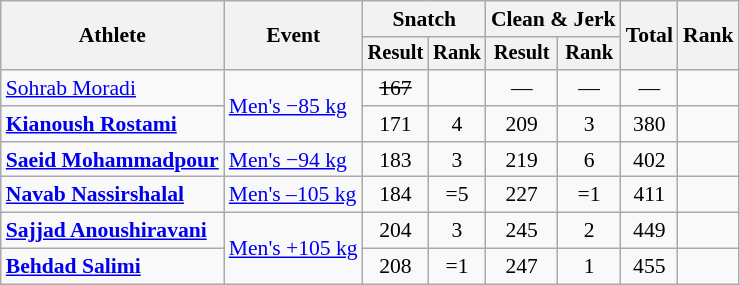<table class="wikitable" style="font-size:90%">
<tr>
<th rowspan=2>Athlete</th>
<th rowspan=2>Event</th>
<th colspan="2">Snatch</th>
<th colspan="2">Clean & Jerk</th>
<th rowspan="2">Total</th>
<th rowspan="2">Rank</th>
</tr>
<tr style="font-size:95%">
<th>Result</th>
<th>Rank</th>
<th>Result</th>
<th>Rank</th>
</tr>
<tr align=center>
<td align=left><a href='#'>Sohrab Moradi</a></td>
<td align=left rowspan=2><a href='#'>Men's −85 kg</a></td>
<td><s>167</s></td>
<td></td>
<td>—</td>
<td>—</td>
<td>—</td>
<td></td>
</tr>
<tr align=center>
<td align=left><strong><a href='#'>Kianoush Rostami</a></strong></td>
<td>171</td>
<td>4</td>
<td>209</td>
<td>3</td>
<td>380</td>
<td></td>
</tr>
<tr align=center>
<td align=left><strong><a href='#'>Saeid Mohammadpour</a></strong></td>
<td align=left><a href='#'>Men's −94 kg</a></td>
<td>183</td>
<td>3</td>
<td>219</td>
<td>6</td>
<td>402</td>
<td></td>
</tr>
<tr align=center>
<td align=left><strong><a href='#'>Navab Nassirshalal</a></strong></td>
<td align=left><a href='#'>Men's –105 kg</a></td>
<td>184</td>
<td>=5</td>
<td>227</td>
<td>=1</td>
<td>411</td>
<td></td>
</tr>
<tr align=center>
<td align=left><strong><a href='#'>Sajjad Anoushiravani</a></strong></td>
<td align=left rowspan=2><a href='#'>Men's +105 kg</a></td>
<td>204</td>
<td>3</td>
<td>245</td>
<td>2</td>
<td>449</td>
<td></td>
</tr>
<tr align=center>
<td align=left><strong><a href='#'>Behdad Salimi</a></strong></td>
<td>208</td>
<td>=1</td>
<td>247</td>
<td>1</td>
<td>455</td>
<td></td>
</tr>
</table>
